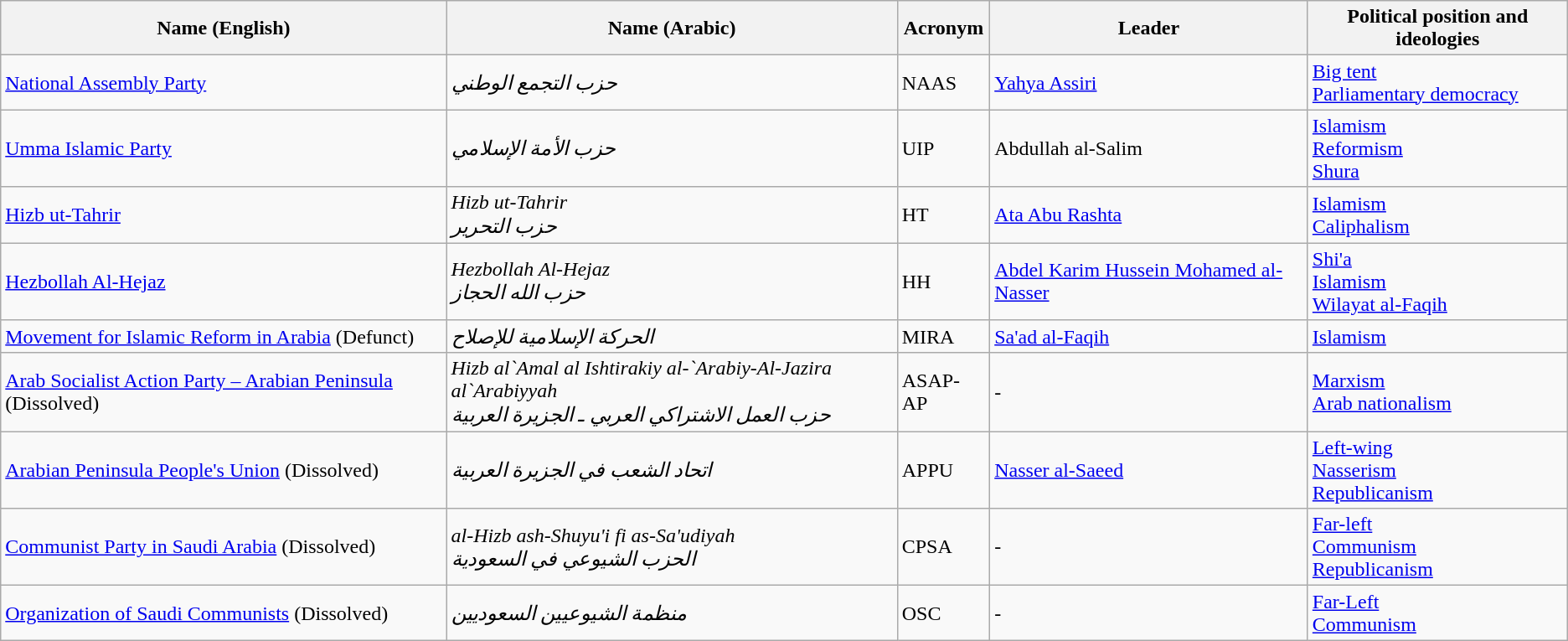<table class="wikitable">
<tr>
<th>Name (English)</th>
<th>Name (Arabic)</th>
<th>Acronym</th>
<th>Leader</th>
<th>Political position and ideologies</th>
</tr>
<tr>
<td><a href='#'>National Assembly Party</a></td>
<td><em><span>حزب التجمع الوطني</span></em></td>
<td>NAAS</td>
<td><a href='#'>Yahya Assiri</a></td>
<td><a href='#'>Big tent</a><br><a href='#'>Parliamentary democracy</a></td>
</tr>
<tr>
<td><a href='#'>Umma Islamic Party</a></td>
<td><em><span>حزب الأمة الإسلامي</span></em></td>
<td>UIP</td>
<td>Abdullah al-Salim</td>
<td><a href='#'>Islamism</a><br><a href='#'>Reformism</a><br><a href='#'>Shura</a></td>
</tr>
<tr>
<td><a href='#'>Hizb ut-Tahrir</a></td>
<td><em>Hizb ut-Tahrir</em><br><em><span>حزب التحرير</span></em></td>
<td>HT</td>
<td><a href='#'>Ata Abu Rashta</a></td>
<td><a href='#'>Islamism</a><br><a href='#'>Caliphalism</a></td>
</tr>
<tr>
<td><a href='#'>Hezbollah Al-Hejaz</a></td>
<td><em>Hezbollah Al-Hejaz</em><br><em><span>حزب الله الحجاز</span></em></td>
<td>HH</td>
<td><a href='#'>Abdel Karim Hussein Mohamed al-Nasser</a></td>
<td><a href='#'>Shi'a</a><br><a href='#'>Islamism</a><br><a href='#'>Wilayat al-Faqih</a></td>
</tr>
<tr>
<td><a href='#'>Movement for Islamic Reform in Arabia</a> (Defunct)</td>
<td><em><span>الحركة الإسلامية للإصلاح</span></em></td>
<td>MIRA</td>
<td><a href='#'>Sa'ad al-Faqih</a></td>
<td><a href='#'>Islamism</a></td>
</tr>
<tr>
<td><a href='#'>Arab Socialist Action Party – Arabian Peninsula</a> (Dissolved)</td>
<td><em>Hizb al`Amal al Ishtirakiy al-`Arabiy-Al-Jazira al`Arabiyyah</em><br><em><span>حزب العمل الاشتراكي العربي ـ الجزيرة العربية</span></em></td>
<td>ASAP-AP</td>
<td>-</td>
<td><a href='#'>Marxism</a><br><a href='#'>Arab nationalism</a></td>
</tr>
<tr>
<td><a href='#'>Arabian Peninsula People's Union</a> (Dissolved)</td>
<td><em><span>اتحاد الشعب في الجزيرة العربية</span></em></td>
<td>APPU</td>
<td><a href='#'>Nasser al-Saeed</a></td>
<td><a href='#'>Left-wing</a><br><a href='#'>Nasserism</a><br><a href='#'>Republicanism</a></td>
</tr>
<tr>
<td><a href='#'>Communist Party in Saudi Arabia</a> (Dissolved)</td>
<td><em>al-Hizb ash-Shuyu'i fi as-Sa'udiyah</em><br><em><span>الحزب الشيوعي في السعودية</span></em></td>
<td>CPSA</td>
<td>-</td>
<td><a href='#'>Far-left</a><br><a href='#'>Communism</a><br><a href='#'>Republicanism</a></td>
</tr>
<tr>
<td><a href='#'>Organization of Saudi Communists</a> (Dissolved)</td>
<td><em><span>منظمة الشيوعيين السعوديين</span></em></td>
<td>OSC</td>
<td>-</td>
<td><a href='#'>Far-Left</a><br><a href='#'>Communism</a></td>
</tr>
</table>
